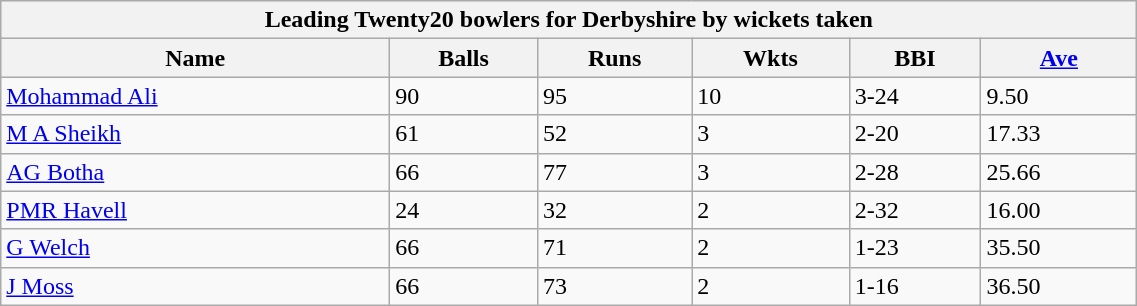<table class="wikitable" style="width:60%;">
<tr style="background:#efefef;">
<th colspan=6>Leading Twenty20 bowlers for Derbyshire by wickets taken</th>
</tr>
<tr style="background:#efefef;">
<th>Name</th>
<th>Balls</th>
<th>Runs</th>
<th>Wkts</th>
<th>BBI</th>
<th><a href='#'>Ave</a></th>
</tr>
<tr>
<td><a href='#'>Mohammad Ali</a></td>
<td>90</td>
<td>95</td>
<td>10</td>
<td>3-24</td>
<td>9.50</td>
</tr>
<tr>
<td><a href='#'>M A Sheikh</a></td>
<td>61</td>
<td>52</td>
<td>3</td>
<td>2-20</td>
<td>17.33</td>
</tr>
<tr>
<td><a href='#'>AG Botha</a></td>
<td>66</td>
<td>77</td>
<td>3</td>
<td>2-28</td>
<td>25.66</td>
</tr>
<tr>
<td><a href='#'>PMR Havell</a></td>
<td>24</td>
<td>32</td>
<td>2</td>
<td>2-32</td>
<td>16.00</td>
</tr>
<tr>
<td><a href='#'>G Welch</a></td>
<td>66</td>
<td>71</td>
<td>2</td>
<td>1-23</td>
<td>35.50</td>
</tr>
<tr>
<td><a href='#'>J Moss</a></td>
<td>66</td>
<td>73</td>
<td>2</td>
<td>1-16</td>
<td>36.50</td>
</tr>
</table>
